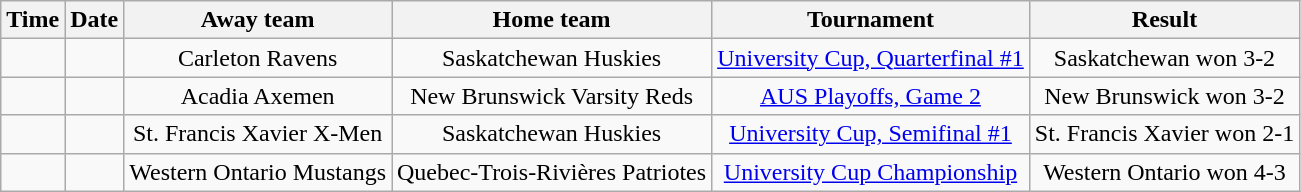<table class="wikitable">
<tr>
<th>Time</th>
<th>Date</th>
<th>Away team</th>
<th>Home team</th>
<th>Tournament</th>
<th>Result</th>
</tr>
<tr style="text-align: center">
<td></td>
<td></td>
<td>Carleton Ravens</td>
<td>Saskatchewan Huskies</td>
<td><a href='#'>University Cup, Quarterfinal #1</a></td>
<td>Saskatchewan won 3-2</td>
</tr>
<tr style="text-align: center">
<td></td>
<td></td>
<td>Acadia Axemen</td>
<td>New Brunswick Varsity Reds</td>
<td><a href='#'>AUS Playoffs, Game 2</a></td>
<td>New Brunswick won 3-2</td>
</tr>
<tr style="text-align: center">
<td></td>
<td></td>
<td>St. Francis Xavier X-Men</td>
<td>Saskatchewan Huskies</td>
<td><a href='#'>University Cup, Semifinal #1</a></td>
<td>St. Francis Xavier won 2-1</td>
</tr>
<tr style="text-align: center">
<td></td>
<td></td>
<td>Western Ontario Mustangs</td>
<td>Quebec-Trois-Rivières Patriotes</td>
<td><a href='#'>University Cup Championship</a></td>
<td>Western Ontario won 4-3</td>
</tr>
</table>
